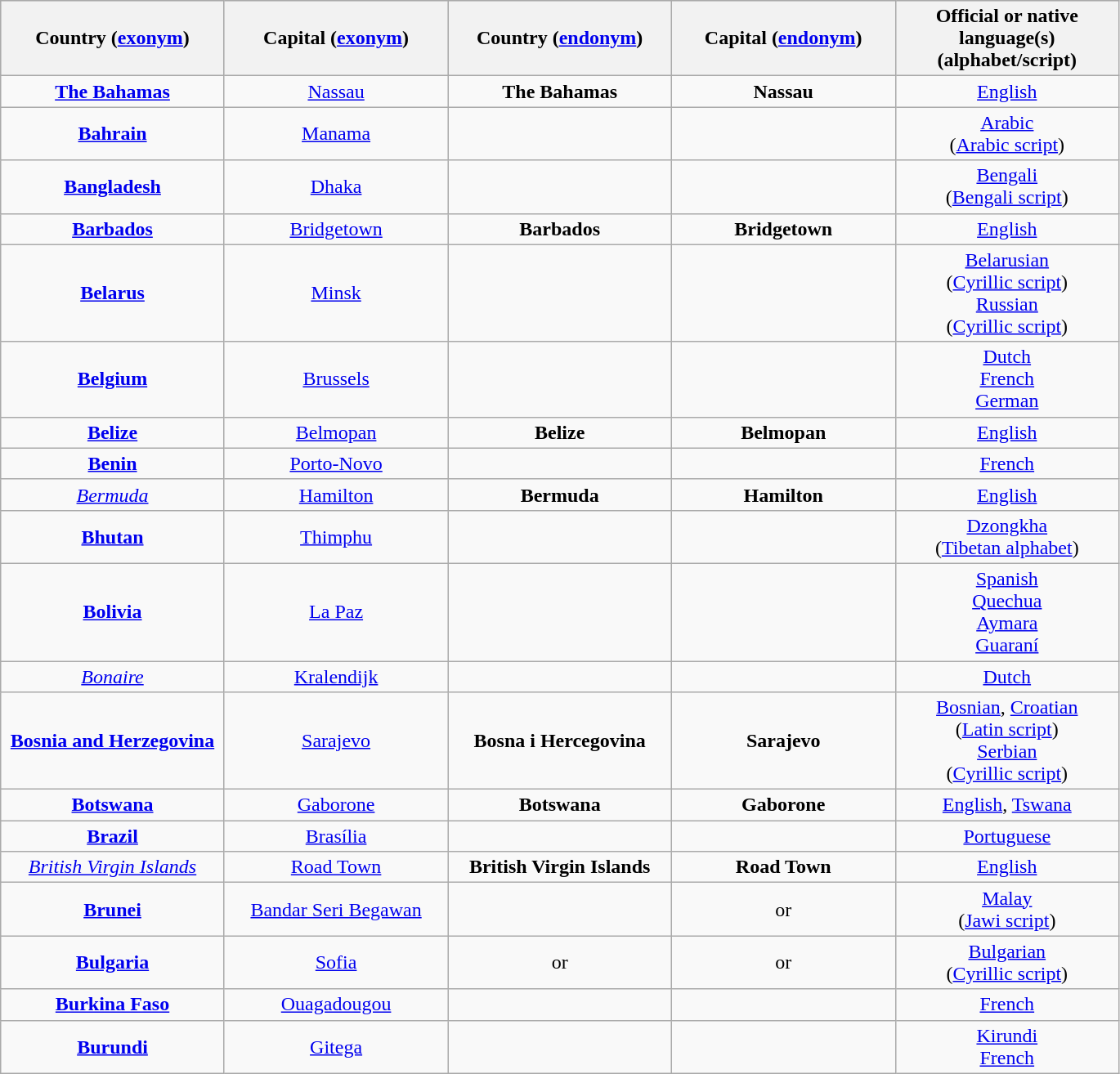<table style="text-align:center;" class="wikitable">
<tr style="background:#ccc;">
<th style="width:175px;">Country (<a href='#'>exonym</a>)</th>
<th style="width:175px;">Capital (<a href='#'>exonym</a>)</th>
<th style="width:175px;">Country (<a href='#'>endonym</a>)</th>
<th style="width:175px;">Capital (<a href='#'>endonym</a>)</th>
<th style="width:175px;">Official or native language(s) (alphabet/script)</th>
</tr>
<tr>
<td>  <strong><a href='#'>The Bahamas</a></strong></td>
<td><a href='#'>Nassau</a></td>
<td><strong>The Bahamas</strong></td>
<td><strong>Nassau</strong></td>
<td><a href='#'>English</a></td>
</tr>
<tr>
<td>  <strong><a href='#'>Bahrain</a></strong></td>
<td><a href='#'>Manama</a></td>
<td><strong></strong><br></td>
<td><strong></strong><br></td>
<td><a href='#'>Arabic</a><br>(<a href='#'>Arabic script</a>)</td>
</tr>
<tr>
<td>  <strong><a href='#'>Bangladesh</a></strong></td>
<td><a href='#'>Dhaka</a></td>
<td><strong></strong><br><big></big></td>
<td><strong></strong><br><big></big></td>
<td><a href='#'>Bengali</a><br>(<a href='#'>Bengali script</a>)</td>
</tr>
<tr>
<td>  <strong><a href='#'>Barbados</a></strong></td>
<td><a href='#'>Bridgetown</a></td>
<td><strong>Barbados</strong></td>
<td><strong>Bridgetown</strong></td>
<td><a href='#'>English</a></td>
</tr>
<tr>
<td>  <strong><a href='#'>Belarus</a></strong></td>
<td><a href='#'>Minsk</a></td>
<td><strong></strong><br><br><strong></strong><br></td>
<td><strong></strong><br><br><strong></strong><br></td>
<td><a href='#'>Belarusian</a><br>(<a href='#'>Cyrillic script</a>)<br><a href='#'>Russian</a><br>(<a href='#'>Cyrillic script</a>)</td>
</tr>
<tr>
<td>  <strong><a href='#'>Belgium</a></strong></td>
<td><a href='#'>Brussels</a></td>
<td><strong></strong><br><strong></strong><br><strong></strong></td>
<td><strong></strong><br><strong></strong><br><strong></strong></td>
<td><a href='#'>Dutch</a><br><a href='#'>French</a><br><a href='#'>German</a></td>
</tr>
<tr>
<td>  <strong><a href='#'>Belize</a></strong></td>
<td><a href='#'>Belmopan</a></td>
<td><strong>Belize</strong></td>
<td><strong>Belmopan</strong></td>
<td><a href='#'>English</a></td>
</tr>
<tr>
<td>  <strong><a href='#'>Benin</a></strong></td>
<td><a href='#'>Porto-Novo</a></td>
<td><strong></strong></td>
<td><strong></strong></td>
<td><a href='#'>French</a></td>
</tr>
<tr>
<td>  <em><a href='#'>Bermuda</a></em></td>
<td><a href='#'>Hamilton</a></td>
<td><strong>Bermuda</strong></td>
<td><strong>Hamilton</strong></td>
<td><a href='#'>English</a></td>
</tr>
<tr>
<td>  <strong><a href='#'>Bhutan</a></strong></td>
<td><a href='#'>Thimphu</a></td>
<td><strong></strong><br></td>
<td><strong></strong><br></td>
<td><a href='#'>Dzongkha</a><br>(<a href='#'>Tibetan alphabet</a>)</td>
</tr>
<tr>
<td>  <strong><a href='#'>Bolivia</a></strong></td>
<td><a href='#'>La Paz</a></td>
<td><strong></strong><br><strong></strong><br><strong></strong><br><strong></strong></td>
<td><strong></strong><br><strong></strong><br><strong></strong><br><strong></strong></td>
<td><a href='#'>Spanish</a><br><a href='#'>Quechua</a><br><a href='#'>Aymara</a><br><a href='#'>Guaraní</a></td>
</tr>
<tr>
<td>  <em><a href='#'>Bonaire</a></em></td>
<td><a href='#'>Kralendijk</a></td>
<td><strong></strong></td>
<td><strong></strong></td>
<td><a href='#'>Dutch</a></td>
</tr>
<tr>
<td>  <strong><a href='#'>Bosnia and Herzegovina</a></strong></td>
<td><a href='#'>Sarajevo</a></td>
<td><strong>Bosna i Hercegovina</strong><br></td>
<td><strong>Sarajevo</strong><br></td>
<td><a href='#'>Bosnian</a>, <a href='#'>Croatian</a><br>(<a href='#'>Latin script</a>)<br><a href='#'>Serbian</a><br>(<a href='#'>Cyrillic script</a>)</td>
</tr>
<tr>
<td>  <strong><a href='#'>Botswana</a></strong></td>
<td><a href='#'>Gaborone</a></td>
<td><strong>Botswana</strong></td>
<td><strong>Gaborone</strong></td>
<td><a href='#'>English</a>, <a href='#'>Tswana</a></td>
</tr>
<tr>
<td>  <strong><a href='#'>Brazil</a></strong></td>
<td><a href='#'>Brasília</a></td>
<td><strong></strong></td>
<td><strong></strong></td>
<td><a href='#'>Portuguese</a></td>
</tr>
<tr>
<td>  <em><a href='#'>British Virgin Islands</a></em></td>
<td><a href='#'>Road Town</a></td>
<td><strong>British Virgin Islands</strong></td>
<td><strong>Road Town</strong></td>
<td><a href='#'>English</a></td>
</tr>
<tr>
<td>  <strong><a href='#'>Brunei</a></strong></td>
<td><a href='#'>Bandar Seri Begawan</a></td>
<td><strong></strong><br></td>
<td><strong></strong> or <strong></strong><br></td>
<td><a href='#'>Malay</a><br>(<a href='#'>Jawi script</a>)</td>
</tr>
<tr>
<td>  <strong><a href='#'>Bulgaria</a></strong></td>
<td><a href='#'>Sofia</a></td>
<td><strong></strong> or <strong></strong><br></td>
<td><strong></strong> or <strong></strong><br></td>
<td><a href='#'>Bulgarian</a><br>(<a href='#'>Cyrillic script</a>)</td>
</tr>
<tr>
<td>  <strong><a href='#'>Burkina Faso</a></strong></td>
<td><a href='#'>Ouagadougou</a></td>
<td><strong></strong></td>
<td><strong></strong></td>
<td><a href='#'>French</a></td>
</tr>
<tr>
<td>  <strong><a href='#'>Burundi</a></strong></td>
<td><a href='#'>Gitega</a></td>
<td><strong></strong><br><strong></strong></td>
<td><strong><em></em></strong><br><strong></strong></td>
<td><a href='#'>Kirundi</a> <br><a href='#'>French</a></td>
</tr>
</table>
